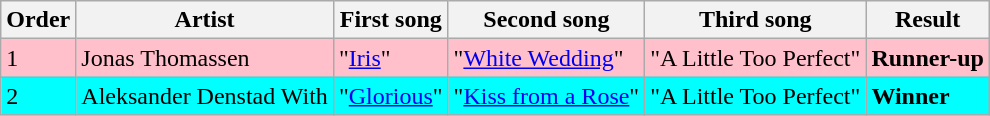<table class=wikitable>
<tr>
<th>Order</th>
<th>Artist</th>
<th>First song</th>
<th>Second song</th>
<th>Third song</th>
<th>Result</th>
</tr>
<tr style="background:pink;">
<td>1</td>
<td>Jonas Thomassen</td>
<td>"<a href='#'>Iris</a>"</td>
<td>"<a href='#'>White Wedding</a>"</td>
<td>"A Little Too Perfect"</td>
<td><strong>Runner-up</strong></td>
</tr>
<tr style="background:cyan;">
<td>2</td>
<td>Aleksander Denstad With</td>
<td>"<a href='#'>Glorious</a>"</td>
<td>"<a href='#'>Kiss from a Rose</a>"</td>
<td>"A Little Too Perfect"</td>
<td><strong>Winner</strong></td>
</tr>
</table>
